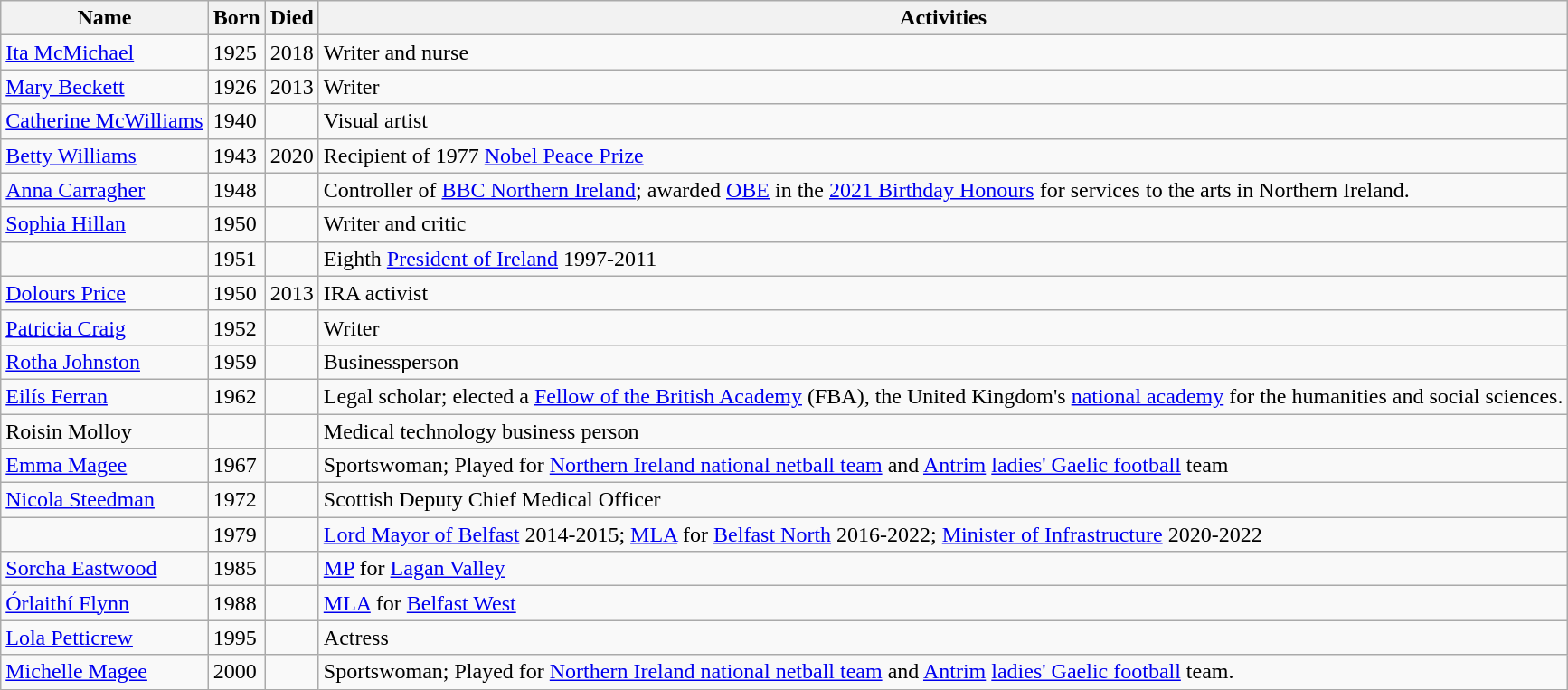<table class="wikitable">
<tr>
<th>Name</th>
<th>Born</th>
<th>Died</th>
<th>Activities</th>
</tr>
<tr>
<td><a href='#'>Ita McMichael</a></td>
<td>1925</td>
<td>2018</td>
<td>Writer and nurse</td>
</tr>
<tr>
<td><a href='#'>Mary Beckett</a></td>
<td>1926</td>
<td>2013</td>
<td>Writer</td>
</tr>
<tr>
<td><a href='#'>Catherine McWilliams</a></td>
<td>1940</td>
<td></td>
<td>Visual artist</td>
</tr>
<tr>
<td><a href='#'>Betty Williams</a></td>
<td>1943</td>
<td>2020</td>
<td>Recipient of 1977 <a href='#'>Nobel Peace Prize</a></td>
</tr>
<tr>
<td><a href='#'>Anna Carragher</a></td>
<td>1948</td>
<td></td>
<td>Controller of <a href='#'>BBC Northern Ireland</a>; awarded <a href='#'>OBE</a> in the <a href='#'>2021 Birthday Honours</a> for services to the arts in Northern Ireland.</td>
</tr>
<tr>
<td><a href='#'>Sophia Hillan</a></td>
<td>1950</td>
<td></td>
<td>Writer and critic</td>
</tr>
<tr>
<td></td>
<td>1951</td>
<td></td>
<td>Eighth <a href='#'>President of Ireland</a> 1997-2011</td>
</tr>
<tr>
<td><a href='#'>Dolours Price </a></td>
<td>1950</td>
<td>2013</td>
<td>IRA activist</td>
</tr>
<tr>
<td><a href='#'>Patricia Craig</a></td>
<td>1952</td>
<td></td>
<td>Writer</td>
</tr>
<tr>
<td><a href='#'>Rotha Johnston</a></td>
<td>1959</td>
<td></td>
<td>Businessperson</td>
</tr>
<tr>
<td><a href='#'>Eilís Ferran</a></td>
<td>1962</td>
<td></td>
<td>Legal scholar; elected a <a href='#'>Fellow of the British Academy</a> (FBA), the United Kingdom's <a href='#'>national academy</a> for the humanities and social sciences.</td>
</tr>
<tr>
<td>Roisin Molloy</td>
<td></td>
<td></td>
<td>Medical technology business person</td>
</tr>
<tr>
<td><a href='#'>Emma Magee</a></td>
<td>1967</td>
<td></td>
<td>Sportswoman; Played for <a href='#'>Northern Ireland national netball team</a> and <a href='#'>Antrim</a> <a href='#'>ladies' Gaelic football</a> team</td>
</tr>
<tr>
<td><a href='#'>Nicola Steedman</a></td>
<td>1972</td>
<td></td>
<td>Scottish Deputy Chief Medical Officer</td>
</tr>
<tr>
<td></td>
<td>1979</td>
<td></td>
<td><a href='#'>Lord Mayor of Belfast</a> 2014-2015; <a href='#'>MLA</a> for <a href='#'>Belfast North</a> 2016-2022; <a href='#'>Minister of Infrastructure</a> 2020-2022</td>
</tr>
<tr>
<td><a href='#'>Sorcha Eastwood</a></td>
<td>1985</td>
<td></td>
<td><a href='#'>MP</a> for <a href='#'>Lagan Valley</a></td>
</tr>
<tr>
<td><a href='#'>Órlaithí Flynn</a></td>
<td>1988</td>
<td></td>
<td><a href='#'>MLA</a> for <a href='#'>Belfast West</a></td>
</tr>
<tr>
<td><a href='#'>Lola Petticrew</a></td>
<td>1995</td>
<td></td>
<td>Actress</td>
</tr>
<tr>
<td><a href='#'>Michelle Magee</a></td>
<td>2000</td>
<td></td>
<td>Sportswoman; Played for <a href='#'>Northern Ireland national netball team</a> and <a href='#'>Antrim</a> <a href='#'>ladies' Gaelic football</a> team.</td>
</tr>
</table>
